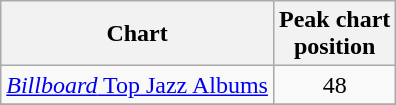<table class="wikitable">
<tr>
<th>Chart</th>
<th>Peak chart<br>position</th>
</tr>
<tr>
<td><a href='#'><em>Billboard</em> Top Jazz Albums</a></td>
<td align="center">48</td>
</tr>
<tr>
</tr>
</table>
